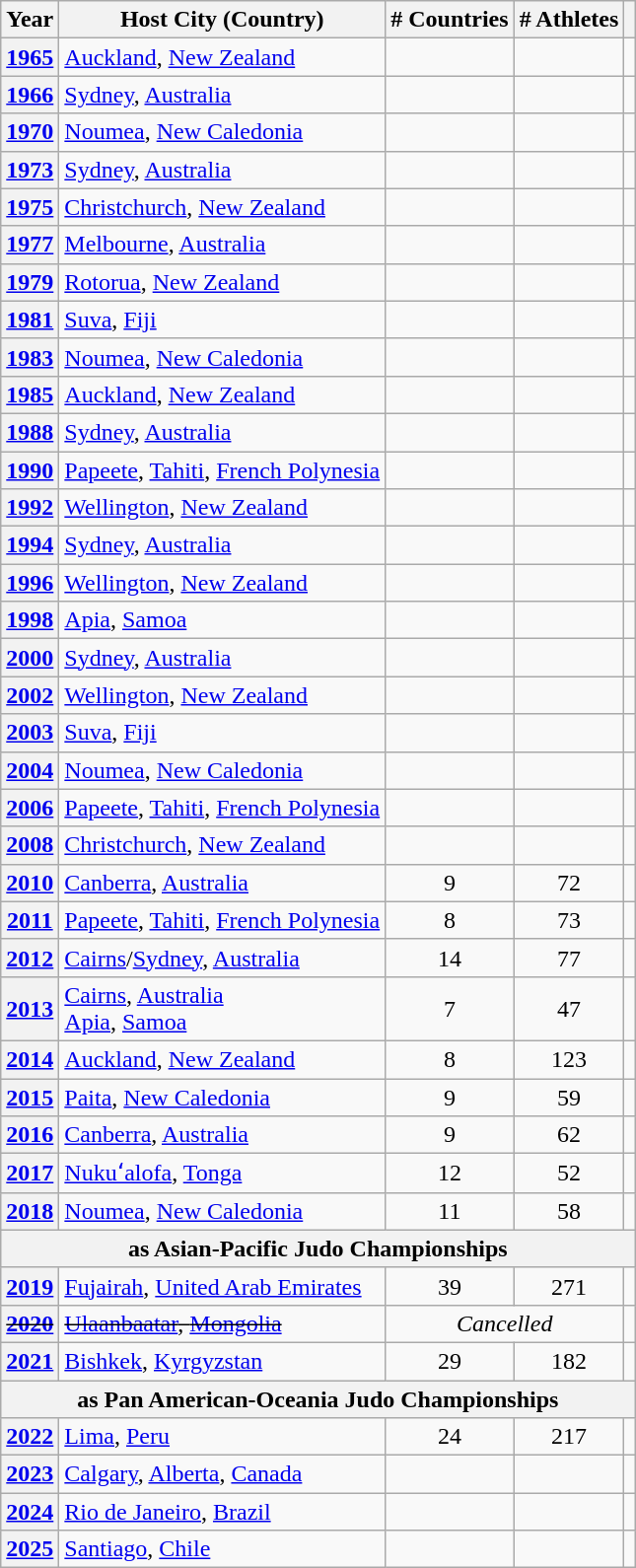<table class="wikitable sortable" style="text-align:center">
<tr>
<th>Year</th>
<th>Host City (Country)</th>
<th># Countries</th>
<th># Athletes</th>
<th></th>
</tr>
<tr>
<th><a href='#'>1965</a></th>
<td align=left> <a href='#'>Auckland</a>, <a href='#'>New Zealand</a></td>
<td></td>
<td></td>
<td></td>
</tr>
<tr>
<th><a href='#'>1966</a></th>
<td align=left> <a href='#'>Sydney</a>, <a href='#'>Australia</a></td>
<td></td>
<td></td>
<td></td>
</tr>
<tr>
<th><a href='#'>1970</a></th>
<td align=left> <a href='#'>Noumea</a>, <a href='#'>New Caledonia</a></td>
<td></td>
<td></td>
<td></td>
</tr>
<tr>
<th><a href='#'>1973</a></th>
<td align=left> <a href='#'>Sydney</a>, <a href='#'>Australia</a></td>
<td></td>
<td></td>
<td></td>
</tr>
<tr>
<th><a href='#'>1975</a></th>
<td align=left> <a href='#'>Christchurch</a>, <a href='#'>New Zealand</a></td>
<td></td>
<td></td>
<td></td>
</tr>
<tr>
<th><a href='#'>1977</a></th>
<td align=left> <a href='#'>Melbourne</a>, <a href='#'>Australia</a></td>
<td></td>
<td></td>
<td></td>
</tr>
<tr>
<th><a href='#'>1979</a></th>
<td align=left> <a href='#'>Rotorua</a>, <a href='#'>New Zealand</a></td>
<td></td>
<td></td>
<td></td>
</tr>
<tr>
<th><a href='#'>1981</a></th>
<td align=left> <a href='#'>Suva</a>, <a href='#'>Fiji</a></td>
<td></td>
<td></td>
<td></td>
</tr>
<tr>
<th><a href='#'>1983</a></th>
<td align=left> <a href='#'>Noumea</a>, <a href='#'>New Caledonia</a></td>
<td></td>
<td></td>
<td></td>
</tr>
<tr>
<th><a href='#'>1985</a></th>
<td align=left> <a href='#'>Auckland</a>, <a href='#'>New Zealand</a></td>
<td></td>
<td></td>
<td></td>
</tr>
<tr>
<th><a href='#'>1988</a></th>
<td align=left> <a href='#'>Sydney</a>, <a href='#'>Australia</a></td>
<td></td>
<td></td>
<td></td>
</tr>
<tr>
<th><a href='#'>1990</a></th>
<td align=left> <a href='#'>Papeete</a>, <a href='#'>Tahiti</a>, <a href='#'>French Polynesia</a></td>
<td></td>
<td></td>
<td></td>
</tr>
<tr>
<th><a href='#'>1992</a></th>
<td align=left> <a href='#'>Wellington</a>, <a href='#'>New Zealand</a></td>
<td></td>
<td></td>
<td></td>
</tr>
<tr>
<th><a href='#'>1994</a></th>
<td align=left> <a href='#'>Sydney</a>, <a href='#'>Australia</a></td>
<td></td>
<td></td>
<td></td>
</tr>
<tr>
<th><a href='#'>1996</a></th>
<td align=left> <a href='#'>Wellington</a>, <a href='#'>New Zealand</a></td>
<td></td>
<td></td>
<td></td>
</tr>
<tr>
<th><a href='#'>1998</a></th>
<td align=left> <a href='#'>Apia</a>, <a href='#'>Samoa</a></td>
<td></td>
<td></td>
<td></td>
</tr>
<tr>
<th><a href='#'>2000</a></th>
<td align=left> <a href='#'>Sydney</a>, <a href='#'>Australia</a></td>
<td></td>
<td></td>
<td></td>
</tr>
<tr>
<th><a href='#'>2002</a></th>
<td align=left> <a href='#'>Wellington</a>, <a href='#'>New Zealand</a></td>
<td></td>
<td></td>
<td></td>
</tr>
<tr>
<th><a href='#'>2003</a></th>
<td align=left> <a href='#'>Suva</a>, <a href='#'>Fiji</a></td>
<td></td>
<td></td>
<td></td>
</tr>
<tr>
<th><a href='#'>2004</a></th>
<td align=left> <a href='#'>Noumea</a>, <a href='#'>New Caledonia</a></td>
<td></td>
<td></td>
<td></td>
</tr>
<tr>
<th><a href='#'>2006</a></th>
<td align=left> <a href='#'>Papeete</a>, <a href='#'>Tahiti</a>, <a href='#'>French Polynesia</a></td>
<td></td>
<td></td>
<td></td>
</tr>
<tr>
<th><a href='#'>2008</a></th>
<td align=left> <a href='#'>Christchurch</a>, <a href='#'>New Zealand</a></td>
<td></td>
<td></td>
<td></td>
</tr>
<tr>
<th><a href='#'>2010</a></th>
<td align=left> <a href='#'>Canberra</a>, <a href='#'>Australia</a></td>
<td>9</td>
<td>72</td>
<td></td>
</tr>
<tr>
<th><a href='#'>2011</a></th>
<td align=left> <a href='#'>Papeete</a>, <a href='#'>Tahiti</a>, <a href='#'>French Polynesia</a></td>
<td>8</td>
<td>73</td>
<td></td>
</tr>
<tr>
<th><a href='#'>2012</a></th>
<td align=left> <a href='#'>Cairns</a>/<a href='#'>Sydney</a>, <a href='#'>Australia</a></td>
<td>14</td>
<td>77</td>
<td></td>
</tr>
<tr>
<th><a href='#'>2013</a></th>
<td align=left> <a href='#'>Cairns</a>, <a href='#'>Australia</a><br> <a href='#'>Apia</a>, <a href='#'>Samoa</a></td>
<td>7</td>
<td>47</td>
<td></td>
</tr>
<tr>
<th><a href='#'>2014</a></th>
<td align=left> <a href='#'>Auckland</a>, <a href='#'>New Zealand</a></td>
<td>8</td>
<td>123</td>
<td></td>
</tr>
<tr>
<th><a href='#'>2015</a></th>
<td align=left> <a href='#'>Paita</a>, <a href='#'>New Caledonia</a></td>
<td>9</td>
<td>59</td>
<td></td>
</tr>
<tr>
<th><a href='#'>2016</a></th>
<td align=left> <a href='#'>Canberra</a>, <a href='#'>Australia</a></td>
<td>9</td>
<td>62</td>
<td></td>
</tr>
<tr>
<th><a href='#'>2017</a></th>
<td align=left> <a href='#'>Nukuʻalofa</a>, <a href='#'>Tonga</a></td>
<td>12</td>
<td>52</td>
<td></td>
</tr>
<tr>
<th><a href='#'>2018</a></th>
<td align=left> <a href='#'>Noumea</a>, <a href='#'>New Caledonia</a></td>
<td>11</td>
<td>58</td>
<td></td>
</tr>
<tr>
<th colspan=5>as Asian-Pacific Judo Championships</th>
</tr>
<tr>
<th><a href='#'>2019</a></th>
<td align=left> <a href='#'>Fujairah</a>, <a href='#'>United Arab Emirates</a></td>
<td>39</td>
<td>271</td>
<td></td>
</tr>
<tr>
<th><s><a href='#'>2020</a></s></th>
<td align=left> <s><a href='#'>Ulaanbaatar</a>, <a href='#'>Mongolia</a></s></td>
<td colspan=2><em>Cancelled</em></td>
<td></td>
</tr>
<tr>
<th><a href='#'>2021</a></th>
<td align=left> <a href='#'>Bishkek</a>, <a href='#'>Kyrgyzstan</a></td>
<td>29</td>
<td>182</td>
<td></td>
</tr>
<tr>
<th colspan=5>as Pan American-Oceania Judo Championships</th>
</tr>
<tr>
<th><a href='#'>2022</a></th>
<td align=left> <a href='#'>Lima</a>, <a href='#'>Peru</a></td>
<td>24</td>
<td>217</td>
<td></td>
</tr>
<tr>
<th><a href='#'>2023</a></th>
<td align=left> <a href='#'>Calgary</a>, <a href='#'>Alberta</a>, <a href='#'>Canada</a></td>
<td></td>
<td></td>
<td></td>
</tr>
<tr>
<th><a href='#'>2024</a></th>
<td align=left> <a href='#'>Rio de Janeiro</a>, <a href='#'>Brazil</a></td>
<td></td>
<td></td>
<td></td>
</tr>
<tr>
<th><a href='#'>2025</a></th>
<td align=left> <a href='#'>Santiago</a>, <a href='#'>Chile</a></td>
<td></td>
<td></td>
<td></td>
</tr>
</table>
